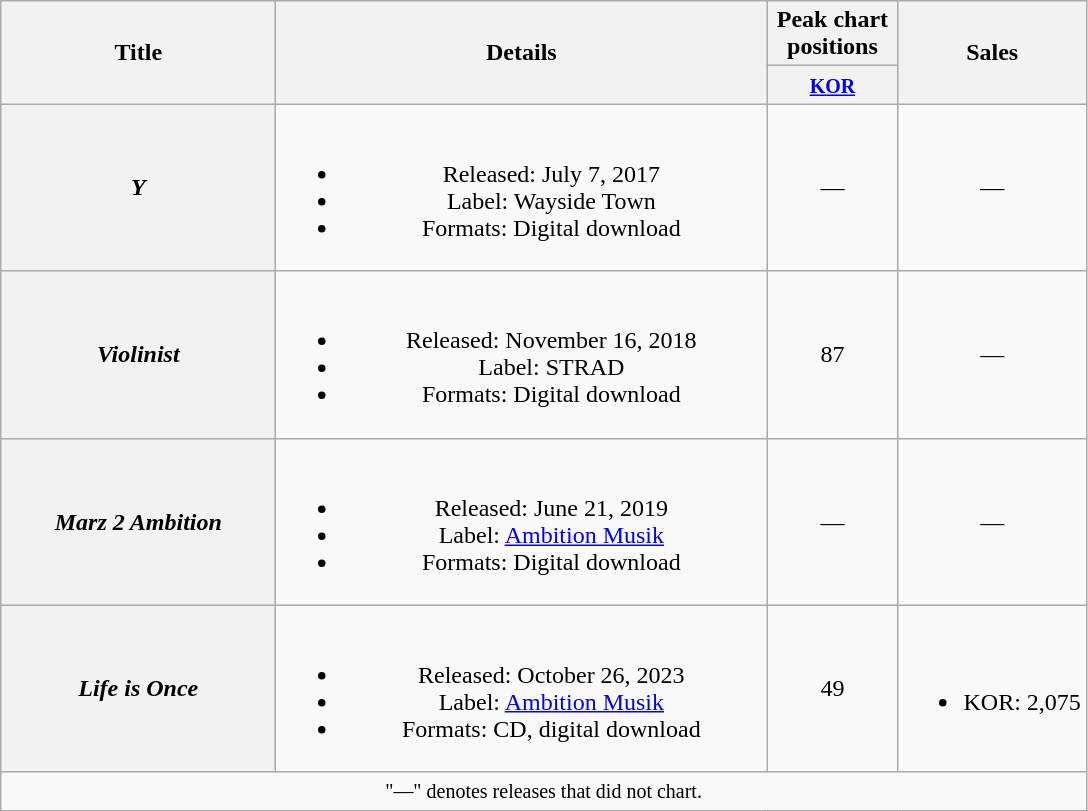<table class="wikitable plainrowheaders" style="text-align:center;">
<tr>
<th scope="col" rowspan="2" style="width:11em;">Title</th>
<th scope="col" rowspan="2" style="width:20em;">Details</th>
<th scope="col" colspan="1" style="width:5em;">Peak chart positions</th>
<th scope="col" rowspan="2">Sales</th>
</tr>
<tr>
<th><small><a href='#'>KOR</a></small><br></th>
</tr>
<tr>
<th scope="row"><em>Y</em></th>
<td><br><ul><li>Released: July 7, 2017</li><li>Label: Wayside Town</li><li>Formats: Digital download</li></ul></td>
<td>—</td>
<td>—</td>
</tr>
<tr>
<th scope="row"><em>Violinist</em></th>
<td><br><ul><li>Released: November 16, 2018</li><li>Label: STRAD</li><li>Formats: Digital download</li></ul></td>
<td>87</td>
<td>—</td>
</tr>
<tr>
<th scope="row"><em>Marz 2 Ambition</em></th>
<td><br><ul><li>Released: June 21, 2019</li><li>Label: <a href='#'>Ambition Musik</a></li><li>Formats: Digital download</li></ul></td>
<td>—</td>
<td>—</td>
</tr>
<tr>
<th scope="row"><em>Life is Once</em></th>
<td><br><ul><li>Released: October 26, 2023</li><li>Label: <a href='#'>Ambition Musik</a></li><li>Formats: CD, digital download</li></ul></td>
<td>49</td>
<td><br><ul><li>KOR: 2,075</li></ul></td>
</tr>
<tr>
<td colspan="4" align="center"><small>"—" denotes releases that did not chart.</small></td>
</tr>
</table>
